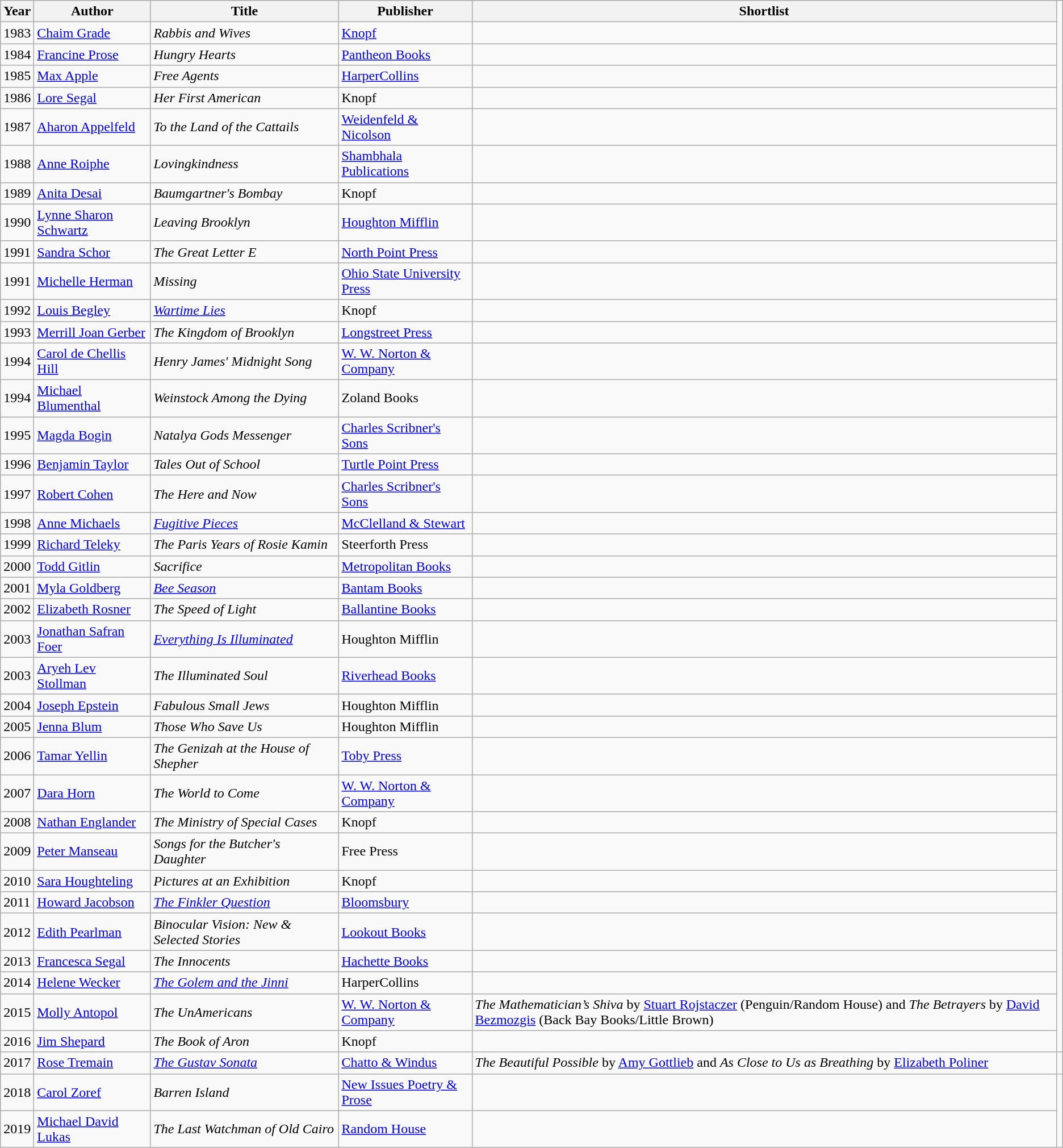<table class="wikitable sortable">
<tr>
<th>Year</th>
<th>Author</th>
<th>Title</th>
<th>Publisher</th>
<th>Shortlist</th>
</tr>
<tr>
<td>1983</td>
<td><a href='#'>Chaim Grade</a></td>
<td><em>Rabbis and Wives</em></td>
<td><a href='#'>Knopf</a></td>
<td></td>
</tr>
<tr>
<td>1984</td>
<td><a href='#'>Francine Prose</a></td>
<td><em>Hungry Hearts</em></td>
<td><a href='#'>Pantheon Books</a></td>
<td></td>
</tr>
<tr>
<td>1985</td>
<td><a href='#'>Max Apple</a></td>
<td><em>Free Agents</em></td>
<td><a href='#'>HarperCollins</a></td>
<td></td>
</tr>
<tr>
<td>1986</td>
<td><a href='#'>Lore Segal</a></td>
<td><em>Her First American</em></td>
<td>Knopf</td>
<td></td>
</tr>
<tr>
<td>1987</td>
<td><a href='#'>Aharon Appelfeld</a></td>
<td><em>To the Land of the Cattails</em></td>
<td><a href='#'>Weidenfeld & Nicolson</a></td>
<td></td>
</tr>
<tr>
<td>1988</td>
<td><a href='#'>Anne Roiphe</a></td>
<td><em>Lovingkindness</em></td>
<td><a href='#'>Shambhala Publications</a></td>
<td></td>
</tr>
<tr>
<td>1989</td>
<td><a href='#'>Anita Desai</a></td>
<td><em>Baumgartner's Bombay</em></td>
<td>Knopf</td>
<td></td>
</tr>
<tr>
<td>1990</td>
<td><a href='#'>Lynne Sharon Schwartz</a></td>
<td><em>Leaving Brooklyn</em></td>
<td><a href='#'>Houghton Mifflin</a></td>
<td></td>
</tr>
<tr>
<td>1991</td>
<td><a href='#'>Sandra Schor</a></td>
<td><em>The Great Letter E</em></td>
<td><a href='#'>North Point Press</a></td>
<td></td>
</tr>
<tr>
<td>1991</td>
<td><a href='#'>Michelle Herman</a></td>
<td><em>Missing</em></td>
<td><a href='#'>Ohio State University Press</a></td>
<td></td>
</tr>
<tr>
<td>1992</td>
<td><a href='#'>Louis Begley</a></td>
<td><em><a href='#'>Wartime Lies</a></em></td>
<td>Knopf</td>
<td></td>
</tr>
<tr>
<td>1993</td>
<td><a href='#'>Merrill Joan Gerber</a></td>
<td><em>The Kingdom of Brooklyn</em></td>
<td><a href='#'>Longstreet Press</a></td>
<td></td>
</tr>
<tr>
<td>1994</td>
<td><a href='#'>Carol de Chellis Hill</a></td>
<td><em>Henry James' Midnight Song</em></td>
<td><a href='#'>W. W. Norton & Company</a></td>
<td></td>
</tr>
<tr>
<td>1994</td>
<td><a href='#'>Michael Blumenthal</a></td>
<td><em>Weinstock Among the Dying</em></td>
<td>Zoland Books</td>
<td></td>
</tr>
<tr>
<td>1995</td>
<td><a href='#'>Magda Bogin</a></td>
<td><em>Natalya Gods Messenger</em></td>
<td><a href='#'>Charles Scribner's Sons</a></td>
<td></td>
</tr>
<tr>
<td>1996</td>
<td><a href='#'>Benjamin Taylor</a></td>
<td><em>Tales Out of School</em></td>
<td><a href='#'>Turtle Point Press</a></td>
<td></td>
</tr>
<tr>
<td>1997</td>
<td><a href='#'>Robert Cohen</a></td>
<td><em>The Here and Now</em></td>
<td><a href='#'>Charles Scribner's Sons</a></td>
<td></td>
</tr>
<tr>
<td>1998</td>
<td><a href='#'>Anne Michaels</a></td>
<td><em><a href='#'>Fugitive Pieces</a></em></td>
<td><a href='#'>McClelland & Stewart</a></td>
<td></td>
</tr>
<tr>
<td>1999</td>
<td><a href='#'>Richard Teleky</a></td>
<td><em>The Paris Years of Rosie Kamin</em></td>
<td>Steerforth Press</td>
<td></td>
</tr>
<tr>
<td>2000</td>
<td><a href='#'>Todd Gitlin</a></td>
<td><em>Sacrifice</em></td>
<td><a href='#'>Metropolitan Books</a></td>
<td></td>
</tr>
<tr>
<td>2001</td>
<td><a href='#'>Myla Goldberg</a></td>
<td><em><a href='#'>Bee Season</a></em></td>
<td><a href='#'>Bantam Books</a></td>
<td></td>
</tr>
<tr>
<td>2002</td>
<td><a href='#'>Elizabeth Rosner</a></td>
<td><em>The Speed of Light</em></td>
<td><a href='#'>Ballantine Books</a></td>
<td></td>
</tr>
<tr>
<td>2003</td>
<td><a href='#'>Jonathan Safran Foer</a></td>
<td><em><a href='#'>Everything Is Illuminated</a></em></td>
<td>Houghton Mifflin</td>
<td></td>
</tr>
<tr>
<td>2003</td>
<td><a href='#'>Aryeh Lev Stollman</a></td>
<td><em>The Illuminated Soul</em></td>
<td><a href='#'>Riverhead Books</a></td>
<td></td>
</tr>
<tr>
<td>2004</td>
<td><a href='#'>Joseph Epstein</a></td>
<td><em>Fabulous Small Jews</em></td>
<td>Houghton Mifflin</td>
<td></td>
</tr>
<tr>
<td>2005</td>
<td><a href='#'>Jenna Blum</a></td>
<td><em>Those Who Save Us</em></td>
<td>Houghton Mifflin</td>
<td></td>
</tr>
<tr>
<td>2006</td>
<td><a href='#'>Tamar Yellin</a></td>
<td><em>The Genizah at the House of Shepher</em></td>
<td><a href='#'>Toby Press</a></td>
<td></td>
</tr>
<tr>
<td>2007</td>
<td><a href='#'>Dara Horn</a></td>
<td><em>The World to Come</em></td>
<td><a href='#'>W. W. Norton & Company</a></td>
<td></td>
</tr>
<tr>
<td>2008</td>
<td><a href='#'>Nathan Englander</a></td>
<td><em>The Ministry of Special Cases</em></td>
<td>Knopf</td>
<td></td>
</tr>
<tr>
<td>2009</td>
<td><a href='#'>Peter Manseau</a></td>
<td><em>Songs for the Butcher's Daughter</em></td>
<td>Free Press</td>
<td></td>
</tr>
<tr>
<td>2010</td>
<td><a href='#'>Sara Houghteling</a></td>
<td><em>Pictures at an Exhibition</em></td>
<td>Knopf</td>
<td></td>
</tr>
<tr>
<td>2011</td>
<td><a href='#'>Howard Jacobson</a></td>
<td><em><a href='#'>The Finkler Question</a></em></td>
<td><a href='#'>Bloomsbury</a></td>
<td></td>
</tr>
<tr>
<td>2012</td>
<td><a href='#'>Edith Pearlman</a></td>
<td><em>Binocular Vision: New & Selected Stories</em></td>
<td><a href='#'>Lookout Books</a></td>
<td></td>
</tr>
<tr>
<td>2013</td>
<td><a href='#'>Francesca Segal</a></td>
<td><em>The Innocents</em></td>
<td><a href='#'>Hachette Books</a></td>
<td></td>
</tr>
<tr>
<td>2014</td>
<td><a href='#'>Helene Wecker</a></td>
<td><em><a href='#'>The Golem and the Jinni</a></em></td>
<td>HarperCollins</td>
<td></td>
</tr>
<tr>
<td>2015</td>
<td><a href='#'>Molly Antopol</a></td>
<td><em>The UnAmericans</em></td>
<td><a href='#'>W. W. Norton & Company</a></td>
<td><em>The Mathematician’s Shiva</em> by <a href='#'>Stuart Rojstaczer</a> (Penguin/Random House) and <em>The Betrayers</em> by <a href='#'>David Bezmozgis</a> (Back Bay Books/Little Brown)</td>
</tr>
<tr>
<td>2016</td>
<td><a href='#'>Jim Shepard</a></td>
<td><em>The Book of Aron</em></td>
<td>Knopf</td>
<td></td>
</tr>
<tr>
<td>2017</td>
<td><a href='#'>Rose Tremain</a></td>
<td><em><a href='#'>The Gustav Sonata</a></em></td>
<td><a href='#'>Chatto & Windus</a></td>
<td><em>The Beautiful Possible</em> by <a href='#'>Amy Gottlieb</a> and <em>As Close to Us as Breathing</em> by <a href='#'>Elizabeth Poliner</a></td>
<td></td>
</tr>
<tr>
<td>2018</td>
<td><a href='#'>Carol Zoref</a></td>
<td><em>Barren Island</em></td>
<td><a href='#'>New Issues Poetry & Prose</a></td>
<td></td>
</tr>
<tr>
<td>2019</td>
<td><a href='#'>Michael David Lukas</a></td>
<td><em>The Last Watchman of Old Cairo</em></td>
<td><a href='#'>Random House</a></td>
<td></td>
</tr>
</table>
